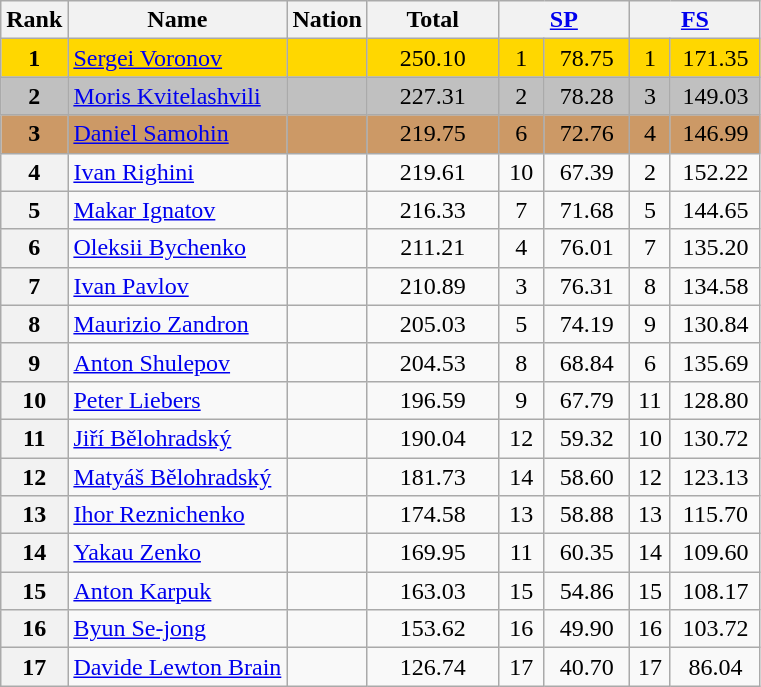<table class="wikitable sortable">
<tr>
<th>Rank</th>
<th>Name</th>
<th>Nation</th>
<th width="80px">Total</th>
<th colspan="2" width="80px"><a href='#'>SP</a></th>
<th colspan="2" width="80px"><a href='#'>FS</a></th>
</tr>
<tr bgcolor="gold">
<td align="center"><strong>1</strong></td>
<td><a href='#'>Sergei Voronov</a></td>
<td></td>
<td align="center">250.10</td>
<td align="center">1</td>
<td align="center">78.75</td>
<td align="center">1</td>
<td align="center">171.35</td>
</tr>
<tr bgcolor="silver">
<td align="center"><strong>2</strong></td>
<td><a href='#'>Moris Kvitelashvili</a></td>
<td></td>
<td align="center">227.31</td>
<td align="center">2</td>
<td align="center">78.28</td>
<td align="center">3</td>
<td align="center">149.03</td>
</tr>
<tr bgcolor="cc9966">
<td align="center"><strong>3</strong></td>
<td><a href='#'>Daniel Samohin</a></td>
<td></td>
<td align="center">219.75</td>
<td align="center">6</td>
<td align="center">72.76</td>
<td align="center">4</td>
<td align="center">146.99</td>
</tr>
<tr>
<th>4</th>
<td><a href='#'>Ivan Righini</a></td>
<td></td>
<td align="center">219.61</td>
<td align="center">10</td>
<td align="center">67.39</td>
<td align="center">2</td>
<td align="center">152.22</td>
</tr>
<tr>
<th>5</th>
<td><a href='#'>Makar Ignatov</a></td>
<td></td>
<td align="center">216.33</td>
<td align="center">7</td>
<td align="center">71.68</td>
<td align="center">5</td>
<td align="center">144.65</td>
</tr>
<tr>
<th>6</th>
<td><a href='#'>Oleksii Bychenko</a></td>
<td></td>
<td align="center">211.21</td>
<td align="center">4</td>
<td align="center">76.01</td>
<td align="center">7</td>
<td align="center">135.20</td>
</tr>
<tr>
<th>7</th>
<td><a href='#'>Ivan Pavlov</a></td>
<td></td>
<td align="center">210.89</td>
<td align="center">3</td>
<td align="center">76.31</td>
<td align="center">8</td>
<td align="center">134.58</td>
</tr>
<tr>
<th>8</th>
<td><a href='#'>Maurizio Zandron</a></td>
<td></td>
<td align="center">205.03</td>
<td align="center">5</td>
<td align="center">74.19</td>
<td align="center">9</td>
<td align="center">130.84</td>
</tr>
<tr>
<th>9</th>
<td><a href='#'>Anton Shulepov</a></td>
<td></td>
<td align="center">204.53</td>
<td align="center">8</td>
<td align="center">68.84</td>
<td align="center">6</td>
<td align="center">135.69</td>
</tr>
<tr>
<th>10</th>
<td><a href='#'>Peter Liebers</a></td>
<td></td>
<td align="center">196.59</td>
<td align="center">9</td>
<td align="center">67.79</td>
<td align="center">11</td>
<td align="center">128.80</td>
</tr>
<tr>
<th>11</th>
<td><a href='#'>Jiří Bělohradský</a></td>
<td></td>
<td align="center">190.04</td>
<td align="center">12</td>
<td align="center">59.32</td>
<td align="center">10</td>
<td align="center">130.72</td>
</tr>
<tr>
<th>12</th>
<td><a href='#'>Matyáš Bělohradský</a></td>
<td></td>
<td align="center">181.73</td>
<td align="center">14</td>
<td align="center">58.60</td>
<td align="center">12</td>
<td align="center">123.13</td>
</tr>
<tr>
<th>13</th>
<td><a href='#'>Ihor Reznichenko</a></td>
<td></td>
<td align="center">174.58</td>
<td align="center">13</td>
<td align="center">58.88</td>
<td align="center">13</td>
<td align="center">115.70</td>
</tr>
<tr>
<th>14</th>
<td><a href='#'>Yakau Zenko</a></td>
<td></td>
<td align="center">169.95</td>
<td align="center">11</td>
<td align="center">60.35</td>
<td align="center">14</td>
<td align="center">109.60</td>
</tr>
<tr>
<th>15</th>
<td><a href='#'>Anton Karpuk</a></td>
<td></td>
<td align="center">163.03</td>
<td align="center">15</td>
<td align="center">54.86</td>
<td align="center">15</td>
<td align="center">108.17</td>
</tr>
<tr>
<th>16</th>
<td><a href='#'>Byun Se-jong</a></td>
<td></td>
<td align="center">153.62</td>
<td align="center">16</td>
<td align="center">49.90</td>
<td align="center">16</td>
<td align="center">103.72</td>
</tr>
<tr>
<th>17</th>
<td><a href='#'>Davide Lewton Brain</a></td>
<td></td>
<td align="center">126.74</td>
<td align="center">17</td>
<td align="center">40.70</td>
<td align="center">17</td>
<td align="center">86.04</td>
</tr>
</table>
